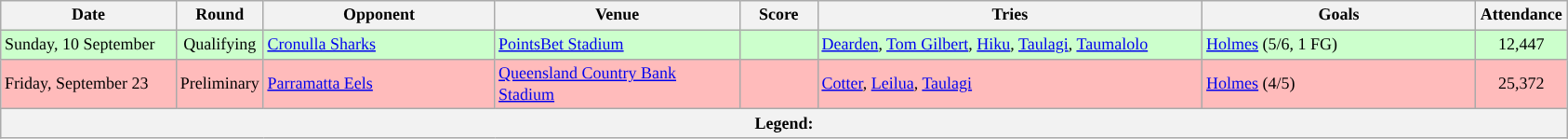<table class="wikitable" style="font-size:75%;">
<tr>
<th style="width:120px;">Date</th>
<th style="width:50px;">Round</th>
<th style="width:160px;">Opponent</th>
<th style="width:170px;">Venue</th>
<th style="width:50px;">Score</th>
<th style="width:270px;">Tries</th>
<th style="width:190px;">Goals</th>
<th style="width:60px;">Attendance</th>
</tr>
<tr style="background:#CCFFCC">
<td>Sunday, 10 September</td>
<td style="text-align:center;">Qualifying</td>
<td> <a href='#'>Cronulla Sharks</a></td>
<td><a href='#'>PointsBet Stadium</a></td>
<td style="text-align:center;"></td>
<td><a href='#'>Dearden</a>, <a href='#'>Tom Gilbert</a>, <a href='#'>Hiku</a>, <a href='#'>Taulagi</a>, <a href='#'>Taumalolo</a></td>
<td><a href='#'>Holmes</a> (5/6, 1 FG)</td>
<td style="text-align:center;">12,447</td>
</tr>
<tr style="background:#FFBBBB">
<td>Friday, September 23</td>
<td style="text-align:center;">Preliminary</td>
<td> <a href='#'>Parramatta Eels</a></td>
<td><a href='#'>Queensland Country Bank Stadium</a></td>
<td style="text-align:center;"></td>
<td><a href='#'>Cotter</a>, <a href='#'>Leilua</a>, <a href='#'>Taulagi</a></td>
<td><a href='#'>Holmes</a> (4/5)</td>
<td style="text-align:center;">25,372</td>
</tr>
<tr>
<th colspan="8"><strong>Legend</strong>:   </th>
</tr>
</table>
